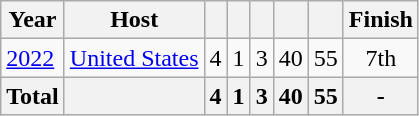<table class="wikitable" style="text-align: center;">
<tr>
<th>Year</th>
<th>Host</th>
<th></th>
<th></th>
<th></th>
<th></th>
<th></th>
<th>Finish</th>
</tr>
<tr>
<td align=left><a href='#'>2022</a></td>
<td><a href='#'>United States</a></td>
<td>4</td>
<td>1</td>
<td>3</td>
<td>40</td>
<td>55</td>
<td>7th</td>
</tr>
<tr>
<th>Total</th>
<th></th>
<th>4</th>
<th>1</th>
<th>3</th>
<th>40</th>
<th>55</th>
<th>-</th>
</tr>
</table>
